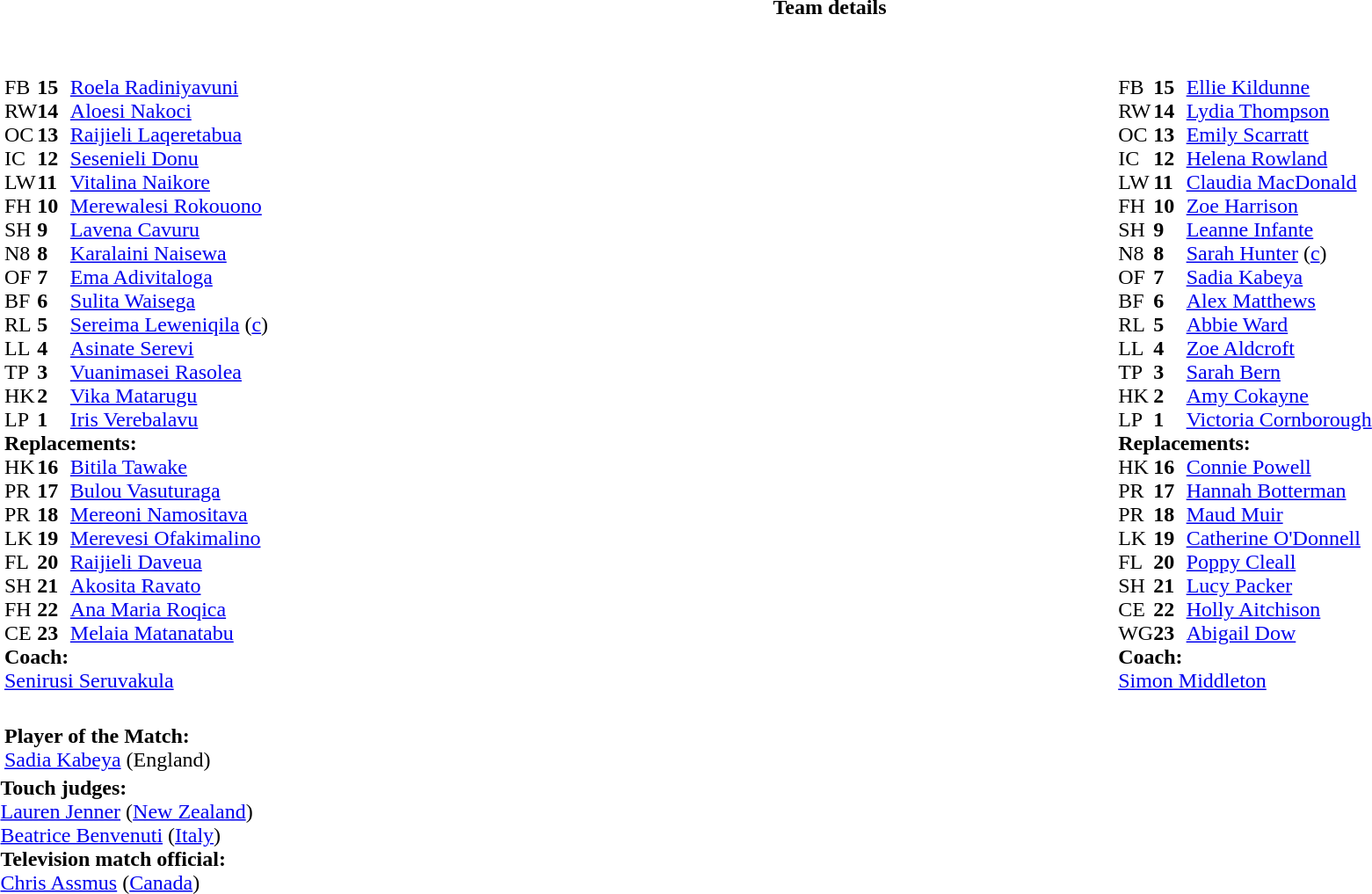<table border="0" style="width:100%">
<tr>
<th>Team details</th>
</tr>
<tr>
<td><br><table style="width:100%">
<tr>
<td style="vertical-align:top;width:50%"><br><table cellspacing="0" cellpadding="0">
<tr>
<th width="25"></th>
<th width="25"></th>
</tr>
<tr>
<td style="vertical-align:top;width:0%"></td>
</tr>
<tr>
<td>FB</td>
<td><strong>15</strong></td>
<td><a href='#'>Roela Radiniyavuni</a></td>
</tr>
<tr>
<td>RW</td>
<td><strong>14</strong></td>
<td><a href='#'>Aloesi Nakoci</a></td>
</tr>
<tr>
<td>OC</td>
<td><strong>13</strong></td>
<td><a href='#'>Raijieli Laqeretabua</a></td>
<td></td>
<td></td>
</tr>
<tr>
<td>IC</td>
<td><strong>12</strong></td>
<td><a href='#'>Sesenieli Donu</a></td>
</tr>
<tr>
<td>LW</td>
<td><strong>11</strong></td>
<td><a href='#'>Vitalina Naikore</a></td>
</tr>
<tr>
<td>FH</td>
<td><strong>10</strong></td>
<td><a href='#'>Merewalesi Rokouono</a></td>
<td></td>
<td></td>
</tr>
<tr>
<td>SH</td>
<td><strong>9</strong></td>
<td><a href='#'>Lavena Cavuru</a></td>
</tr>
<tr>
<td>N8</td>
<td><strong>8</strong></td>
<td><a href='#'>Karalaini Naisewa</a></td>
<td></td>
<td></td>
</tr>
<tr>
<td>OF</td>
<td><strong>7</strong></td>
<td><a href='#'>Ema Adivitaloga</a></td>
<td></td>
<td></td>
</tr>
<tr>
<td>BF</td>
<td><strong>6</strong></td>
<td><a href='#'>Sulita Waisega</a></td>
</tr>
<tr>
<td>RL</td>
<td><strong>5</strong></td>
<td><a href='#'>Sereima Leweniqila</a> (<a href='#'>c</a>)</td>
<td></td>
</tr>
<tr>
<td>LL</td>
<td><strong>4</strong></td>
<td><a href='#'>Asinate Serevi</a></td>
<td></td>
<td></td>
</tr>
<tr>
<td>TP</td>
<td><strong>3</strong></td>
<td><a href='#'>Vuanimasei Rasolea</a></td>
<td></td>
<td></td>
</tr>
<tr>
<td>HK</td>
<td><strong>2</strong></td>
<td><a href='#'>Vika Matarugu</a></td>
<td></td>
<td></td>
</tr>
<tr>
<td>LP</td>
<td><strong>1</strong></td>
<td><a href='#'>Iris Verebalavu</a></td>
<td></td>
<td></td>
</tr>
<tr>
<td colspan=3><strong>Replacements:</strong></td>
</tr>
<tr>
<td>HK</td>
<td><strong>16</strong></td>
<td><a href='#'>Bitila Tawake</a></td>
<td></td>
<td></td>
</tr>
<tr>
<td>PR</td>
<td><strong>17</strong></td>
<td><a href='#'>Bulou Vasuturaga</a></td>
<td></td>
<td></td>
</tr>
<tr>
<td>PR</td>
<td><strong>18</strong></td>
<td><a href='#'>Mereoni Namositava</a></td>
<td></td>
<td></td>
</tr>
<tr>
<td>LK</td>
<td><strong>19</strong></td>
<td><a href='#'>Merevesi Ofakimalino</a></td>
<td></td>
<td></td>
</tr>
<tr>
<td>FL</td>
<td><strong>20</strong></td>
<td><a href='#'>Raijieli Daveua</a></td>
<td></td>
<td></td>
</tr>
<tr>
<td>SH</td>
<td><strong>21</strong></td>
<td><a href='#'>Akosita Ravato</a></td>
<td></td>
<td></td>
</tr>
<tr>
<td>FH</td>
<td><strong>22</strong></td>
<td><a href='#'>Ana Maria Roqica</a></td>
<td></td>
<td></td>
</tr>
<tr>
<td>CE</td>
<td><strong>23</strong></td>
<td><a href='#'>Melaia Matanatabu</a></td>
<td></td>
<td></td>
</tr>
<tr>
<td colspan=3><strong>Coach:</strong></td>
</tr>
<tr>
<td colspan="4"> <a href='#'>Senirusi Seruvakula</a></td>
</tr>
</table>
</td>
<td style="vertical-align:top"></td>
<td style="vertical-align:top; width:50%"><br><table cellspacing="0" cellpadding="0" style="margin:auto">
<tr>
<th width="25"></th>
<th width="25"></th>
</tr>
<tr>
<td>FB</td>
<td><strong>15</strong></td>
<td><a href='#'>Ellie Kildunne</a></td>
</tr>
<tr>
<td>RW</td>
<td><strong>14</strong></td>
<td><a href='#'>Lydia Thompson</a></td>
<td></td>
<td></td>
</tr>
<tr>
<td>OC</td>
<td><strong>13</strong></td>
<td><a href='#'>Emily Scarratt</a></td>
<td></td>
<td></td>
</tr>
<tr>
<td>IC</td>
<td><strong>12</strong></td>
<td><a href='#'>Helena Rowland</a></td>
</tr>
<tr>
<td>LW</td>
<td><strong>11</strong></td>
<td><a href='#'>Claudia MacDonald</a></td>
</tr>
<tr>
<td>FH</td>
<td><strong>10</strong></td>
<td><a href='#'>Zoe Harrison</a></td>
</tr>
<tr>
<td>SH</td>
<td><strong>9</strong></td>
<td><a href='#'>Leanne Infante</a></td>
<td></td>
<td></td>
</tr>
<tr>
<td>N8</td>
<td><strong>8</strong></td>
<td><a href='#'>Sarah Hunter</a> (<a href='#'>c</a>)</td>
<td></td>
<td></td>
</tr>
<tr>
<td>OF</td>
<td><strong>7</strong></td>
<td><a href='#'>Sadia Kabeya</a></td>
</tr>
<tr>
<td>BF</td>
<td><strong>6</strong></td>
<td><a href='#'>Alex Matthews</a></td>
</tr>
<tr>
<td>RL</td>
<td><strong>5</strong></td>
<td><a href='#'>Abbie Ward</a></td>
</tr>
<tr>
<td>LL</td>
<td><strong>4</strong></td>
<td><a href='#'>Zoe Aldcroft</a></td>
</tr>
<tr>
<td>TP</td>
<td><strong>3</strong></td>
<td><a href='#'>Sarah Bern</a></td>
<td></td>
<td></td>
</tr>
<tr>
<td>HK</td>
<td><strong>2</strong></td>
<td><a href='#'>Amy Cokayne</a></td>
<td></td>
<td></td>
</tr>
<tr>
<td>LP</td>
<td><strong>1</strong></td>
<td><a href='#'>Victoria Cornborough</a></td>
<td></td>
<td></td>
</tr>
<tr>
<td colspan=3><strong>Replacements:</strong></td>
</tr>
<tr>
<td>HK</td>
<td><strong>16</strong></td>
<td><a href='#'>Connie Powell</a></td>
<td></td>
<td></td>
</tr>
<tr>
<td>PR</td>
<td><strong>17</strong></td>
<td><a href='#'>Hannah Botterman</a></td>
<td></td>
<td></td>
</tr>
<tr>
<td>PR</td>
<td><strong>18</strong></td>
<td><a href='#'>Maud Muir</a></td>
<td></td>
<td></td>
</tr>
<tr>
<td>LK</td>
<td><strong>19</strong></td>
<td><a href='#'>Catherine O'Donnell</a></td>
<td></td>
<td></td>
</tr>
<tr>
<td>FL</td>
<td><strong>20</strong></td>
<td><a href='#'>Poppy Cleall</a></td>
<td></td>
<td></td>
</tr>
<tr>
<td>SH</td>
<td><strong>21</strong></td>
<td><a href='#'>Lucy Packer</a></td>
<td></td>
<td></td>
</tr>
<tr>
<td>CE</td>
<td><strong>22</strong></td>
<td><a href='#'>Holly Aitchison</a></td>
<td></td>
<td></td>
</tr>
<tr>
<td>WG</td>
<td><strong>23</strong></td>
<td><a href='#'>Abigail Dow</a></td>
<td></td>
<td></td>
</tr>
<tr>
<td colspan=3><strong>Coach:</strong></td>
</tr>
<tr>
<td colspan="4"> <a href='#'>Simon Middleton</a></td>
</tr>
</table>
</td>
</tr>
</table>
<table style="width:100%">
<tr>
<td><br><strong>Player of the Match:</strong>
<br><a href='#'>Sadia Kabeya</a> (England)</td>
</tr>
</table>
<strong>Touch judges:</strong>
<br><a href='#'>Lauren Jenner</a> (<a href='#'>New Zealand</a>)
<br><a href='#'>Beatrice Benvenuti</a> (<a href='#'>Italy</a>)
<br><strong>Television match official:</strong>
<br><a href='#'>Chris Assmus</a> (<a href='#'>Canada</a>)</td>
</tr>
</table>
